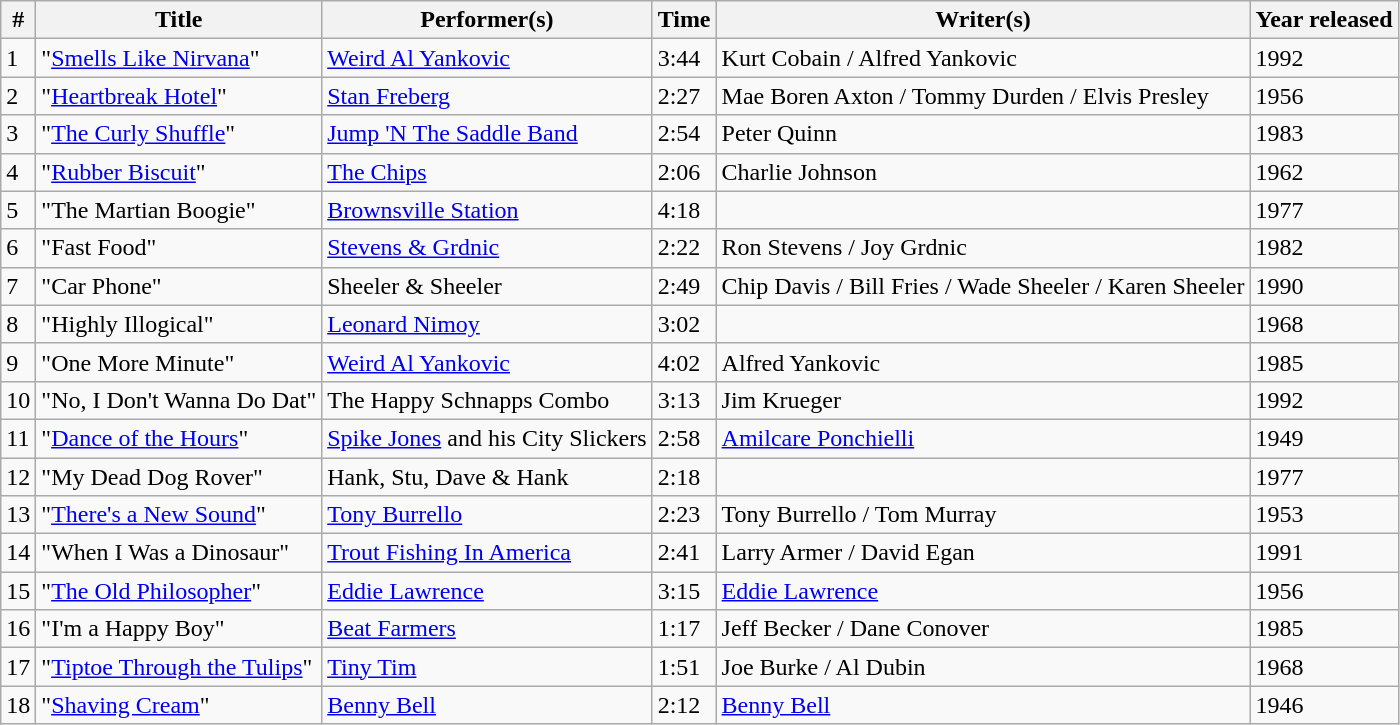<table class="wikitable">
<tr>
<th>#</th>
<th>Title</th>
<th>Performer(s)</th>
<th>Time</th>
<th>Writer(s)</th>
<th>Year released</th>
</tr>
<tr>
<td>1</td>
<td>"<a href='#'>Smells Like Nirvana</a>"</td>
<td><a href='#'>Weird Al Yankovic</a></td>
<td>3:44</td>
<td>Kurt Cobain / Alfred Yankovic</td>
<td>1992</td>
</tr>
<tr>
<td>2</td>
<td>"<a href='#'>Heartbreak Hotel</a>"</td>
<td><a href='#'>Stan Freberg</a></td>
<td>2:27</td>
<td>Mae Boren Axton / Tommy Durden / Elvis Presley</td>
<td>1956</td>
</tr>
<tr>
<td>3</td>
<td>"<a href='#'>The Curly Shuffle</a>"</td>
<td><a href='#'>Jump 'N The Saddle Band</a></td>
<td>2:54</td>
<td>Peter Quinn</td>
<td>1983</td>
</tr>
<tr>
<td>4</td>
<td>"<a href='#'>Rubber Biscuit</a>"</td>
<td><a href='#'>The Chips</a></td>
<td>2:06</td>
<td>Charlie Johnson</td>
<td>1962</td>
</tr>
<tr>
<td>5</td>
<td>"The Martian Boogie"</td>
<td><a href='#'>Brownsville Station</a></td>
<td>4:18</td>
<td></td>
<td>1977</td>
</tr>
<tr>
<td>6</td>
<td>"Fast Food"</td>
<td><a href='#'>Stevens & Grdnic</a></td>
<td>2:22</td>
<td>Ron Stevens / Joy Grdnic</td>
<td>1982</td>
</tr>
<tr>
<td>7</td>
<td>"Car Phone"</td>
<td>Sheeler & Sheeler</td>
<td>2:49</td>
<td>Chip Davis / Bill Fries / Wade Sheeler / Karen Sheeler</td>
<td>1990</td>
</tr>
<tr>
<td>8</td>
<td>"Highly Illogical"</td>
<td><a href='#'>Leonard Nimoy</a></td>
<td>3:02</td>
<td></td>
<td>1968</td>
</tr>
<tr>
<td>9</td>
<td>"One More Minute"</td>
<td><a href='#'>Weird Al Yankovic</a></td>
<td>4:02</td>
<td>Alfred Yankovic</td>
<td>1985</td>
</tr>
<tr>
<td>10</td>
<td>"No, I Don't Wanna Do Dat"</td>
<td>The Happy Schnapps Combo</td>
<td>3:13</td>
<td>Jim Krueger</td>
<td>1992</td>
</tr>
<tr>
<td>11</td>
<td>"<a href='#'>Dance of the Hours</a>"</td>
<td><a href='#'>Spike Jones</a> and his City Slickers</td>
<td>2:58</td>
<td><a href='#'>Amilcare Ponchielli</a></td>
<td>1949</td>
</tr>
<tr>
<td>12</td>
<td>"My Dead Dog Rover"</td>
<td>Hank, Stu, Dave & Hank</td>
<td>2:18</td>
<td></td>
<td>1977</td>
</tr>
<tr>
<td>13</td>
<td>"<a href='#'>There's a New Sound</a>"</td>
<td><a href='#'>Tony Burrello</a></td>
<td>2:23</td>
<td>Tony Burrello / Tom Murray</td>
<td>1953</td>
</tr>
<tr>
<td>14</td>
<td>"When I Was a Dinosaur"</td>
<td><a href='#'>Trout Fishing In America</a></td>
<td>2:41</td>
<td>Larry Armer / David Egan</td>
<td>1991</td>
</tr>
<tr>
<td>15</td>
<td>"<a href='#'>The Old Philosopher</a>"</td>
<td><a href='#'>Eddie Lawrence</a></td>
<td>3:15</td>
<td><a href='#'>Eddie Lawrence</a></td>
<td>1956</td>
</tr>
<tr>
<td>16</td>
<td>"I'm a Happy Boy"</td>
<td><a href='#'>Beat Farmers</a></td>
<td>1:17</td>
<td>Jeff Becker / Dane Conover</td>
<td>1985</td>
</tr>
<tr>
<td>17</td>
<td>"<a href='#'>Tiptoe Through the Tulips</a>"</td>
<td><a href='#'>Tiny Tim</a></td>
<td>1:51</td>
<td>Joe Burke / Al Dubin</td>
<td>1968</td>
</tr>
<tr>
<td>18</td>
<td>"<a href='#'>Shaving Cream</a>"</td>
<td><a href='#'>Benny Bell</a></td>
<td>2:12</td>
<td><a href='#'>Benny Bell</a></td>
<td>1946</td>
</tr>
</table>
